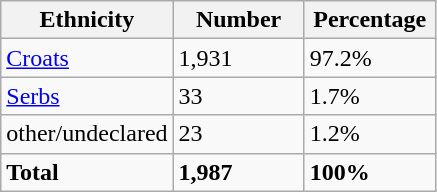<table class="wikitable">
<tr>
<th width="100px">Ethnicity</th>
<th width="80px">Number</th>
<th width="80px">Percentage</th>
</tr>
<tr>
<td><a href='#'>Croats</a></td>
<td>1,931</td>
<td>97.2%</td>
</tr>
<tr>
<td><a href='#'>Serbs</a></td>
<td>33</td>
<td>1.7%</td>
</tr>
<tr>
<td>other/undeclared</td>
<td>23</td>
<td>1.2%</td>
</tr>
<tr>
<td><strong>Total</strong></td>
<td><strong>1,987</strong></td>
<td><strong>100%</strong></td>
</tr>
</table>
